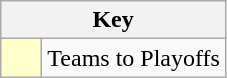<table class="wikitable" style="text-align: center;">
<tr>
<th colspan=2>Key</th>
</tr>
<tr>
<td style="background:#ffffcc; width:20px;"></td>
<td align=left>Teams to Playoffs</td>
</tr>
</table>
